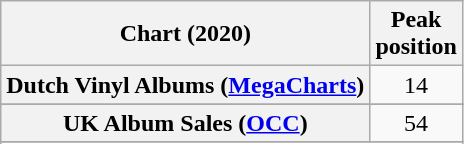<table class="wikitable plainrowheaders sortable">
<tr>
<th scope="col">Chart (2020)</th>
<th scope="col">Peak<br>position</th>
</tr>
<tr>
<th scope="row">Dutch Vinyl Albums (<a href='#'>MegaCharts</a>)</th>
<td align=center>14</td>
</tr>
<tr>
</tr>
<tr>
<th scope="row">UK Album Sales (<a href='#'>OCC</a>)</th>
<td align=center>54</td>
</tr>
<tr>
</tr>
<tr>
</tr>
<tr>
</tr>
<tr>
</tr>
<tr>
</tr>
</table>
